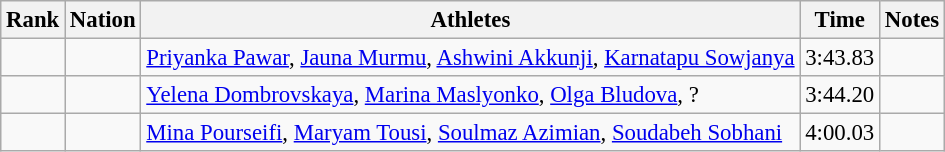<table class="wikitable sortable" style="text-align:center;font-size:95%">
<tr>
<th>Rank</th>
<th>Nation</th>
<th>Athletes</th>
<th>Time</th>
<th>Notes</th>
</tr>
<tr>
<td></td>
<td align=left></td>
<td align=left><a href='#'>Priyanka Pawar</a>, <a href='#'>Jauna Murmu</a>, <a href='#'>Ashwini Akkunji</a>, <a href='#'>Karnatapu Sowjanya</a></td>
<td>3:43.83</td>
<td></td>
</tr>
<tr>
<td></td>
<td align=left></td>
<td align=left><a href='#'>Yelena Dombrovskaya</a>, <a href='#'>Marina Maslyonko</a>, <a href='#'>Olga Bludova</a>, ?</td>
<td>3:44.20</td>
<td></td>
</tr>
<tr>
<td></td>
<td align=left></td>
<td align=left><a href='#'>Mina Pourseifi</a>, <a href='#'>Maryam Tousi</a>, <a href='#'>Soulmaz Azimian</a>, <a href='#'>Soudabeh Sobhani</a></td>
<td>4:00.03</td>
<td></td>
</tr>
</table>
